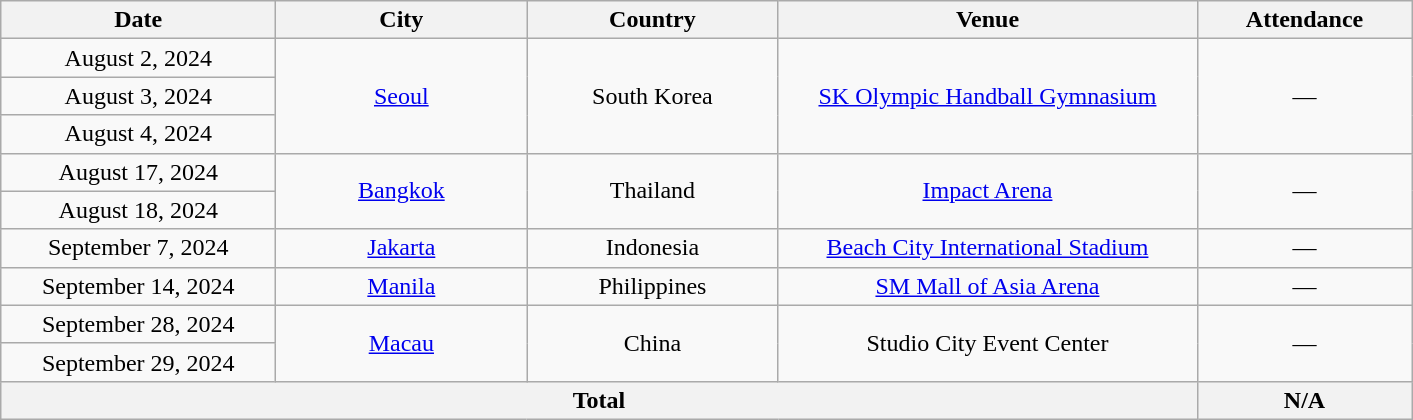<table class="wikitable plainrowheaders" style="text-align:center;">
<tr>
<th scope="col" style="width:11em;">Date</th>
<th scope="col" style="width:10em;">City</th>
<th scope="col" style="width:10em;">Country</th>
<th scope="col" style="width:17em;">Venue</th>
<th scope="col" style="width:8.5em;">Attendance</th>
</tr>
<tr>
<td>August 2, 2024</td>
<td rowspan="3"><a href='#'>Seoul</a></td>
<td rowspan="3">South Korea</td>
<td rowspan="3"><a href='#'>SK Olympic Handball Gymnasium</a></td>
<td rowspan="3">—</td>
</tr>
<tr>
<td>August 3, 2024</td>
</tr>
<tr>
<td>August 4, 2024</td>
</tr>
<tr>
<td>August 17, 2024</td>
<td rowspan="2"><a href='#'>Bangkok</a></td>
<td rowspan="2">Thailand</td>
<td rowspan="2"><a href='#'>Impact Arena</a></td>
<td rowspan="2">—</td>
</tr>
<tr>
<td>August 18, 2024</td>
</tr>
<tr>
<td>September 7, 2024</td>
<td><a href='#'>Jakarta</a></td>
<td>Indonesia</td>
<td><a href='#'>Beach City International Stadium</a></td>
<td>—</td>
</tr>
<tr>
<td>September 14, 2024</td>
<td><a href='#'>Manila</a></td>
<td>Philippines</td>
<td><a href='#'>SM Mall of Asia Arena</a></td>
<td>—</td>
</tr>
<tr>
<td>September 28, 2024</td>
<td rowspan="2"><a href='#'>Macau</a></td>
<td rowspan="2">China</td>
<td rowspan="2">Studio City Event Center</td>
<td rowspan="2">—</td>
</tr>
<tr>
<td>September 29, 2024</td>
</tr>
<tr>
<th colspan="4">Total</th>
<th>N/A</th>
</tr>
</table>
